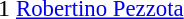<table cellspacing=0 cellpadding=0>
<tr>
<td><div>1 </div></td>
<td style="font-size: 95%"> <a href='#'>Robertino Pezzota</a></td>
</tr>
</table>
